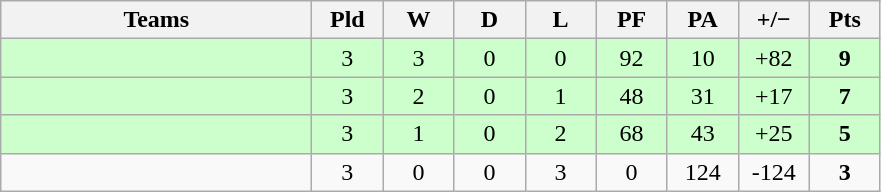<table class="wikitable" style="text-align: center;">
<tr>
<th width="200">Teams</th>
<th width="40">Pld</th>
<th width="40">W</th>
<th width="40">D</th>
<th width="40">L</th>
<th width="40">PF</th>
<th width="40">PA</th>
<th width="40">+/−</th>
<th width="40">Pts</th>
</tr>
<tr bgcolor=#ccffcc>
<td align=left></td>
<td>3</td>
<td>3</td>
<td>0</td>
<td>0</td>
<td>92</td>
<td>10</td>
<td>+82</td>
<td><strong>9</strong></td>
</tr>
<tr bgcolor=#ccffcc>
<td align=left></td>
<td>3</td>
<td>2</td>
<td>0</td>
<td>1</td>
<td>48</td>
<td>31</td>
<td>+17</td>
<td><strong>7</strong></td>
</tr>
<tr bgcolor=#ccffcc>
<td align=left></td>
<td>3</td>
<td>1</td>
<td>0</td>
<td>2</td>
<td>68</td>
<td>43</td>
<td>+25</td>
<td><strong>5</strong></td>
</tr>
<tr>
<td align=left></td>
<td>3</td>
<td>0</td>
<td>0</td>
<td>3</td>
<td>0</td>
<td>124</td>
<td>-124</td>
<td><strong>3</strong></td>
</tr>
</table>
